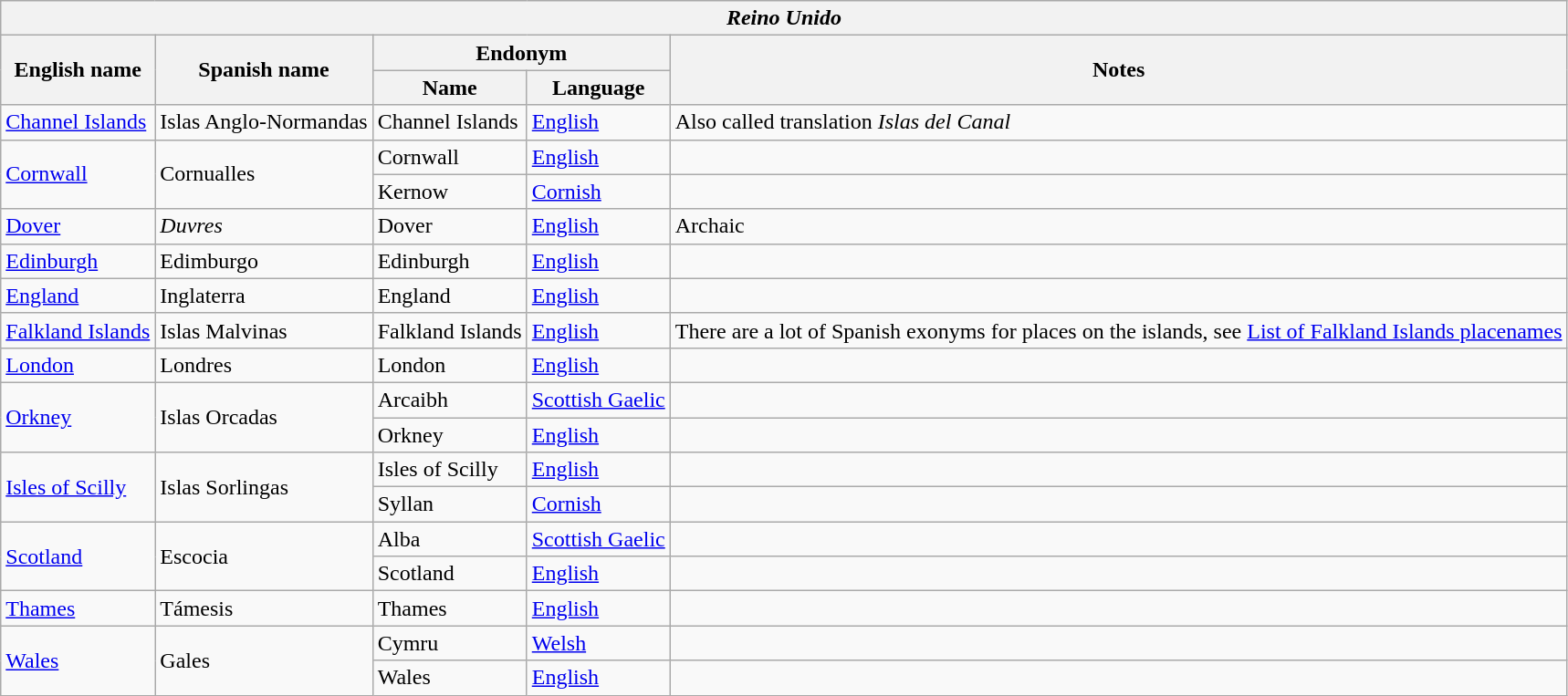<table class="wikitable sortable">
<tr>
<th colspan="5"> <em>Reino Unido</em></th>
</tr>
<tr>
<th rowspan="2">English name</th>
<th rowspan="2">Spanish name</th>
<th colspan="2">Endonym</th>
<th rowspan="2">Notes</th>
</tr>
<tr>
<th>Name</th>
<th>Language</th>
</tr>
<tr>
<td><a href='#'>Channel Islands</a></td>
<td>Islas Anglo-Normandas</td>
<td>Channel Islands</td>
<td><a href='#'>English</a></td>
<td>Also called translation <em>Islas del Canal</em></td>
</tr>
<tr>
<td rowspan="2"><a href='#'>Cornwall</a></td>
<td rowspan="2">Cornualles</td>
<td>Cornwall</td>
<td><a href='#'>English</a></td>
<td></td>
</tr>
<tr>
<td>Kernow</td>
<td><a href='#'>Cornish</a></td>
<td></td>
</tr>
<tr>
<td><a href='#'>Dover</a></td>
<td><em>Duvres</em></td>
<td>Dover</td>
<td><a href='#'>English</a></td>
<td>Archaic</td>
</tr>
<tr>
<td><a href='#'>Edinburgh</a></td>
<td>Edimburgo</td>
<td>Edinburgh</td>
<td><a href='#'>English</a></td>
<td></td>
</tr>
<tr>
<td><a href='#'>England</a></td>
<td>Inglaterra</td>
<td>England</td>
<td><a href='#'>English</a></td>
<td></td>
</tr>
<tr>
<td><a href='#'>Falkland Islands</a></td>
<td>Islas Malvinas</td>
<td>Falkland Islands</td>
<td><a href='#'>English</a></td>
<td>There are a lot of Spanish exonyms for places on the islands, see <a href='#'>List of Falkland Islands placenames</a></td>
</tr>
<tr>
<td><a href='#'>London</a></td>
<td>Londres</td>
<td>London</td>
<td><a href='#'>English</a></td>
<td></td>
</tr>
<tr>
<td rowspan="2"><a href='#'>Orkney</a></td>
<td rowspan="2">Islas Orcadas</td>
<td>Arcaibh</td>
<td><a href='#'>Scottish Gaelic</a></td>
<td></td>
</tr>
<tr>
<td>Orkney</td>
<td><a href='#'>English</a></td>
<td></td>
</tr>
<tr>
<td rowspan="2"><a href='#'>Isles of Scilly</a></td>
<td rowspan="2">Islas Sorlingas</td>
<td>Isles of Scilly</td>
<td><a href='#'>English</a></td>
<td></td>
</tr>
<tr>
<td>Syllan</td>
<td><a href='#'>Cornish</a></td>
<td></td>
</tr>
<tr>
<td rowspan="2"><a href='#'>Scotland</a></td>
<td rowspan="2">Escocia</td>
<td>Alba</td>
<td><a href='#'>Scottish Gaelic</a></td>
<td></td>
</tr>
<tr>
<td>Scotland</td>
<td><a href='#'>English</a></td>
<td></td>
</tr>
<tr>
<td><a href='#'>Thames</a></td>
<td>Támesis</td>
<td>Thames</td>
<td><a href='#'>English</a></td>
<td></td>
</tr>
<tr>
<td rowspan="2"><a href='#'>Wales</a></td>
<td rowspan="2">Gales</td>
<td>Cymru</td>
<td><a href='#'>Welsh</a></td>
<td></td>
</tr>
<tr>
<td>Wales</td>
<td><a href='#'>English</a></td>
<td></td>
</tr>
</table>
